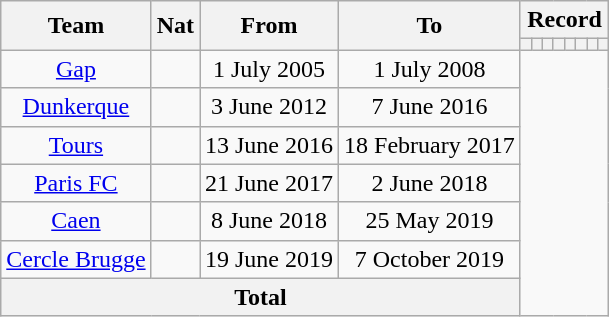<table class="wikitable" style="text-align: center">
<tr>
<th rowspan="2">Team</th>
<th rowspan="2">Nat</th>
<th rowspan="2">From</th>
<th rowspan="2">To</th>
<th colspan="8">Record</th>
</tr>
<tr>
<th></th>
<th></th>
<th></th>
<th></th>
<th></th>
<th></th>
<th></th>
<th></th>
</tr>
<tr>
<td><a href='#'>Gap</a></td>
<td></td>
<td>1 July 2005</td>
<td>1 July 2008<br></td>
</tr>
<tr>
<td><a href='#'>Dunkerque</a></td>
<td></td>
<td>3 June 2012</td>
<td>7 June 2016<br></td>
</tr>
<tr>
<td><a href='#'>Tours</a></td>
<td></td>
<td>13 June 2016</td>
<td>18 February 2017<br></td>
</tr>
<tr>
<td><a href='#'>Paris FC</a></td>
<td></td>
<td>21 June 2017</td>
<td>2 June 2018<br></td>
</tr>
<tr>
<td><a href='#'>Caen</a></td>
<td></td>
<td>8 June 2018</td>
<td>25 May 2019<br></td>
</tr>
<tr>
<td><a href='#'>Cercle Brugge</a></td>
<td></td>
<td>19 June 2019</td>
<td>7 October 2019<br></td>
</tr>
<tr>
<th colspan="4">Total<br></th>
</tr>
</table>
